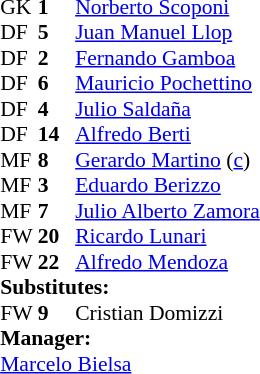<table cellspacing="0" cellpadding="0" style="font-size:90%; margin:0.2em auto;">
<tr>
<th width="25"></th>
<th width="25"></th>
</tr>
<tr>
<td>GK</td>
<td><strong>1</strong></td>
<td> <a href='#'>Norberto Scoponi</a></td>
</tr>
<tr>
<td>DF</td>
<td><strong>5</strong></td>
<td> <a href='#'>Juan Manuel Llop</a></td>
</tr>
<tr>
<td>DF</td>
<td><strong>2</strong></td>
<td> <a href='#'>Fernando Gamboa</a></td>
<td></td>
</tr>
<tr>
<td>DF</td>
<td><strong>6</strong></td>
<td> <a href='#'>Mauricio Pochettino</a></td>
</tr>
<tr>
<td>DF</td>
<td><strong>4</strong></td>
<td> <a href='#'>Julio Saldaña</a></td>
</tr>
<tr>
<td>DF</td>
<td><strong>14</strong></td>
<td> <a href='#'>Alfredo Berti</a></td>
<td></td>
</tr>
<tr>
<td>MF</td>
<td><strong>8</strong></td>
<td> <a href='#'>Gerardo Martino</a> (<a href='#'>c</a>)</td>
<td></td>
<td></td>
</tr>
<tr>
<td>MF</td>
<td><strong>3</strong></td>
<td> <a href='#'>Eduardo Berizzo</a></td>
</tr>
<tr>
<td>MF</td>
<td><strong>7</strong></td>
<td> <a href='#'>Julio Alberto Zamora</a></td>
<td></td>
</tr>
<tr>
<td>FW</td>
<td><strong>20</strong></td>
<td> <a href='#'>Ricardo Lunari</a></td>
<td></td>
</tr>
<tr>
<td>FW</td>
<td><strong>22</strong></td>
<td> <a href='#'>Alfredo Mendoza</a></td>
</tr>
<tr>
<td colspan=3><strong>Substitutes:</strong></td>
</tr>
<tr>
<td>FW</td>
<td><strong>9</strong></td>
<td> Cristian Domizzi</td>
<td></td>
<td></td>
</tr>
<tr>
<td colspan=3><strong>Manager:</strong></td>
</tr>
<tr>
<td colspan=4> <a href='#'>Marcelo Bielsa</a></td>
</tr>
</table>
